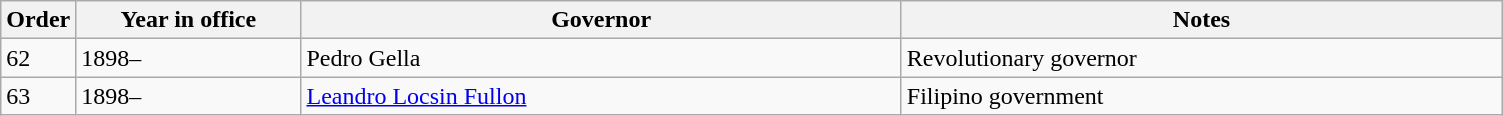<table class="wikitable">
<tr>
<th width=5%>Order</th>
<th width=15%>Year in office</th>
<th width=40%>Governor<br></th>
<th width=80%>Notes</th>
</tr>
<tr>
<td>62</td>
<td>1898–</td>
<td>Pedro Gella</td>
<td>Revolutionary governor</td>
</tr>
<tr>
<td>63</td>
<td>1898–</td>
<td><a href='#'>Leandro Locsin Fullon</a></td>
<td>Filipino government</td>
</tr>
</table>
